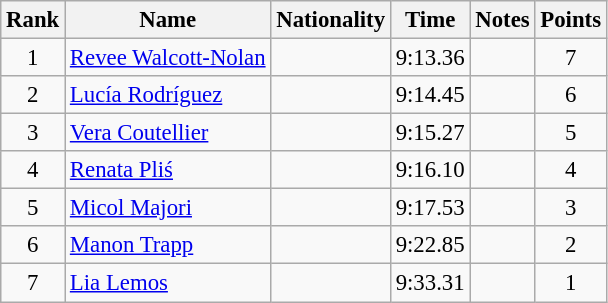<table class="wikitable sortable" style="text-align:center; font-size:95%">
<tr>
<th>Rank</th>
<th>Name</th>
<th>Nationality</th>
<th>Time</th>
<th>Notes</th>
<th>Points</th>
</tr>
<tr>
<td>1</td>
<td align=left><a href='#'>Revee Walcott-Nolan</a></td>
<td align=left></td>
<td>9:13.36</td>
<td></td>
<td>7</td>
</tr>
<tr>
<td>2</td>
<td align=left><a href='#'>Lucía Rodríguez</a></td>
<td align=left></td>
<td>9:14.45</td>
<td></td>
<td>6</td>
</tr>
<tr>
<td>3</td>
<td align=left><a href='#'>Vera Coutellier</a></td>
<td align=left></td>
<td>9:15.27</td>
<td></td>
<td>5</td>
</tr>
<tr>
<td>4</td>
<td align=left><a href='#'>Renata Pliś</a></td>
<td align=left></td>
<td>9:16.10</td>
<td></td>
<td>4</td>
</tr>
<tr>
<td>5</td>
<td align=left><a href='#'>Micol Majori</a></td>
<td align=left></td>
<td>9:17.53</td>
<td></td>
<td>3</td>
</tr>
<tr>
<td>6</td>
<td align=left><a href='#'>Manon Trapp</a></td>
<td align=left></td>
<td>9:22.85</td>
<td></td>
<td>2</td>
</tr>
<tr>
<td>7</td>
<td align=left><a href='#'>Lia Lemos</a></td>
<td align=left></td>
<td>9:33.31</td>
<td></td>
<td>1</td>
</tr>
</table>
